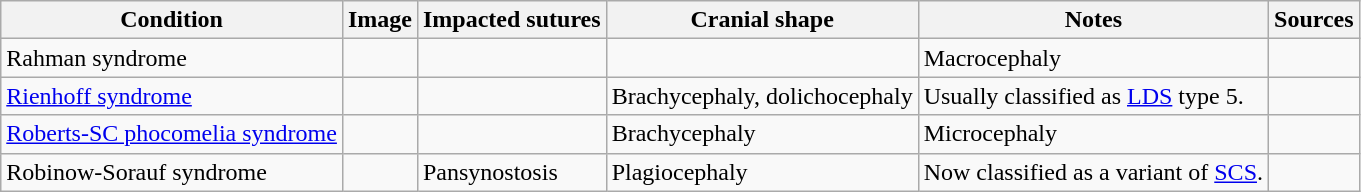<table class="wikitable sortable">
<tr>
<th>Condition</th>
<th>Image</th>
<th>Impacted sutures</th>
<th>Cranial shape</th>
<th>Notes</th>
<th>Sources</th>
</tr>
<tr>
<td>Rahman syndrome</td>
<td></td>
<td></td>
<td></td>
<td>Macrocephaly</td>
<td></td>
</tr>
<tr>
<td><a href='#'>Rienhoff syndrome</a></td>
<td></td>
<td></td>
<td>Brachycephaly, dolichocephaly</td>
<td>Usually classified as <a href='#'>LDS</a> type 5.</td>
<td></td>
</tr>
<tr>
<td><a href='#'>Roberts-SC phocomelia syndrome</a></td>
<td></td>
<td></td>
<td>Brachycephaly</td>
<td>Microcephaly</td>
<td></td>
</tr>
<tr>
<td>Robinow-Sorauf syndrome</td>
<td></td>
<td>Pansynostosis</td>
<td>Plagiocephaly</td>
<td>Now classified as a variant of <a href='#'>SCS</a>.</td>
<td></td>
</tr>
</table>
